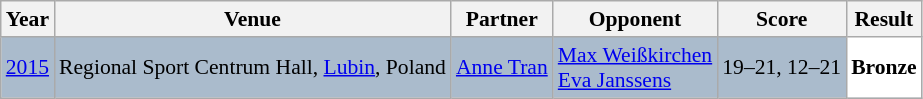<table class="sortable wikitable" style="font-size: 90%;">
<tr>
<th>Year</th>
<th>Venue</th>
<th>Partner</th>
<th>Opponent</th>
<th>Score</th>
<th>Result</th>
</tr>
<tr style="background:#AABBCC">
<td align="center"><a href='#'>2015</a></td>
<td align="left">Regional Sport Centrum Hall, <a href='#'>Lubin</a>, Poland</td>
<td align="left"> <a href='#'>Anne Tran</a></td>
<td align="left"> <a href='#'>Max Weißkirchen</a><br> <a href='#'>Eva Janssens</a></td>
<td align="left">19–21, 12–21</td>
<td style="text-align:left; background:white"> <strong>Bronze</strong></td>
</tr>
</table>
